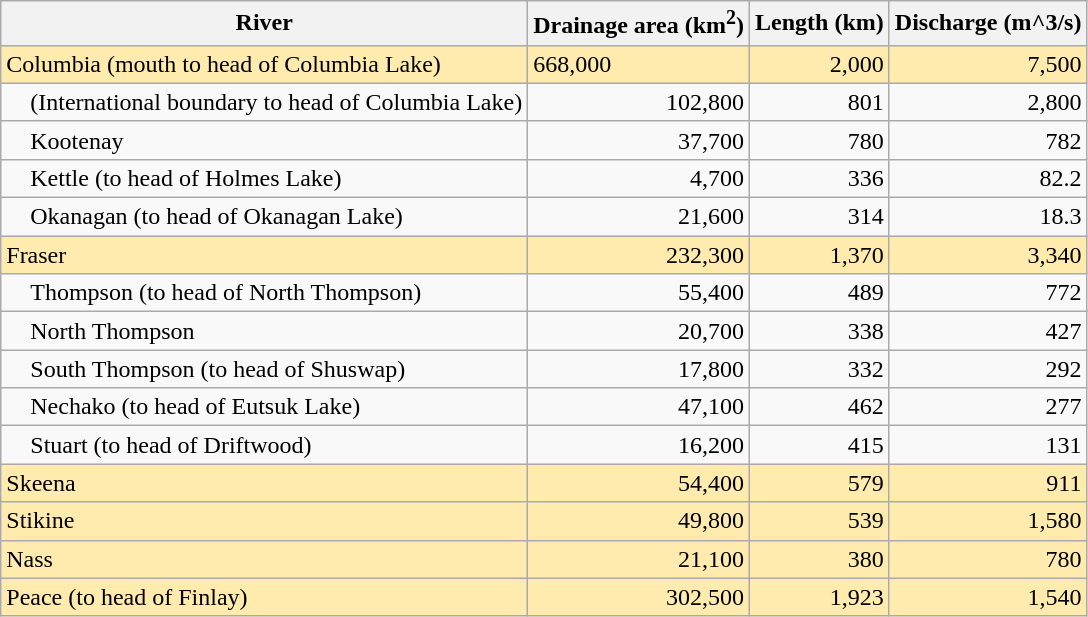<table class="wikitable">
<tr>
<th>River</th>
<th>Drainage area (km<sup>2</sup>)</th>
<th>Length (km)</th>
<th>Discharge (m^3/s)</th>
</tr>
<tr>
<td style="background:#ffebad;">Columbia (mouth to head of Columbia Lake)</td>
<td style="background:#ffebad;">668,000</td>
<td style="background:#ffebad; text-align:right;">2,000</td>
<td style="background:#ffebad; text-align:right;">7,500</td>
</tr>
<tr>
<td style="text-indent: 1em;">(International boundary to head of Columbia Lake)</td>
<td style="text-align: right">102,800</td>
<td style="text-align: right">801</td>
<td style="text-align: right">2,800</td>
</tr>
<tr>
<td style="text-indent: 1em;">Kootenay</td>
<td style="text-align: right">37,700</td>
<td style="text-align: right">780</td>
<td style="text-align: right">782</td>
</tr>
<tr>
<td style="text-indent: 1em;">Kettle (to head of Holmes Lake)</td>
<td style="text-align: right">4,700</td>
<td style="text-align: right">336</td>
<td style="text-align: right">82.2</td>
</tr>
<tr>
<td style="text-indent: 1em;">Okanagan (to head of Okanagan Lake)</td>
<td style="text-align: right">21,600</td>
<td style="text-align: right">314</td>
<td style="text-align: right">18.3</td>
</tr>
<tr style="background:#ffebad;">
<td>Fraser</td>
<td style="text-align:right;">232,300</td>
<td style="text-align:right;">1,370</td>
<td style="text-align:right;">3,340</td>
</tr>
<tr>
<td style="text-indent: 1em;">Thompson (to head of North Thompson)</td>
<td style="text-align: right">55,400</td>
<td style="text-align: right">489</td>
<td style="text-align: right">772</td>
</tr>
<tr>
<td style="text-indent: 1em;">North Thompson</td>
<td style="text-align: right">20,700</td>
<td style="text-align: right">338</td>
<td style="text-align: right">427</td>
</tr>
<tr>
<td style="text-indent: 1em;">South Thompson (to head of Shuswap)</td>
<td style="text-align: right">17,800</td>
<td style="text-align: right">332</td>
<td style="text-align: right">292</td>
</tr>
<tr>
<td style="text-indent: 1em;">Nechako (to head of Eutsuk Lake)</td>
<td style="text-align: right">47,100</td>
<td style="text-align: right">462</td>
<td style="text-align: right">277</td>
</tr>
<tr>
<td style="text-indent: 1em;">Stuart (to head of Driftwood)</td>
<td style="text-align: right">16,200</td>
<td style="text-align: right">415</td>
<td style="text-align: right">131</td>
</tr>
<tr style="background:#ffebad;">
<td>Skeena</td>
<td style="text-align:right;">54,400</td>
<td style="text-align:right;">579</td>
<td style="text-align:right;">911</td>
</tr>
<tr style="background:#ffebad;">
<td>Stikine</td>
<td style="text-align:right;">49,800</td>
<td style="text-align:right;">539</td>
<td style="text-align:right;">1,580</td>
</tr>
<tr style="background:#ffebad;">
<td>Nass</td>
<td style="text-align:right;">21,100</td>
<td style="text-align:right;">380</td>
<td style="text-align:right;">780</td>
</tr>
<tr style="background:#ffebad;">
<td>Peace (to head of Finlay)</td>
<td style="text-align:right;">302,500</td>
<td style="text-align:right;">1,923</td>
<td style="text-align:right;">1,540</td>
</tr>
</table>
